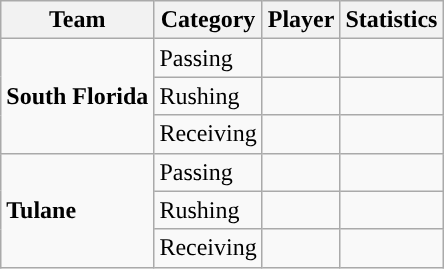<table class="wikitable" style="float: left;">
<tr>
<th>Team</th>
<th>Category</th>
<th>Player</th>
<th>Statistics</th>
</tr>
<tr>
<td rowspan=3><strong>South Florida</strong></td>
<td>Passing</td>
<td> </td>
<td> </td>
</tr>
<tr>
<td>Rushing</td>
<td> </td>
<td> </td>
</tr>
<tr>
<td>Receiving</td>
<td> </td>
<td> </td>
</tr>
<tr>
<td rowspan=3><strong>Tulane</strong></td>
<td>Passing</td>
<td> </td>
<td> </td>
</tr>
<tr>
<td>Rushing</td>
<td> </td>
<td> </td>
</tr>
<tr>
<td>Receiving</td>
<td> </td>
<td> </td>
</tr>
</table>
